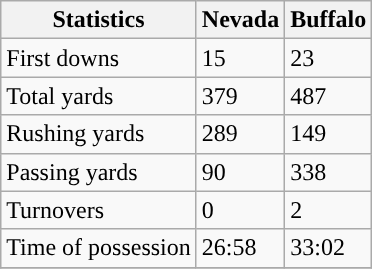<table class="wikitable">
<tr>
<th>Statistics</th>
<th>Nevada</th>
<th>Buffalo</th>
</tr>
<tr>
<td>First downs</td>
<td>15</td>
<td>23</td>
</tr>
<tr>
<td>Total yards</td>
<td>379</td>
<td>487</td>
</tr>
<tr>
<td>Rushing yards</td>
<td>289</td>
<td>149</td>
</tr>
<tr>
<td>Passing yards</td>
<td>90</td>
<td>338</td>
</tr>
<tr>
<td>Turnovers</td>
<td>0</td>
<td>2</td>
</tr>
<tr>
<td>Time of possession</td>
<td>26:58</td>
<td>33:02</td>
</tr>
<tr>
</tr>
</table>
